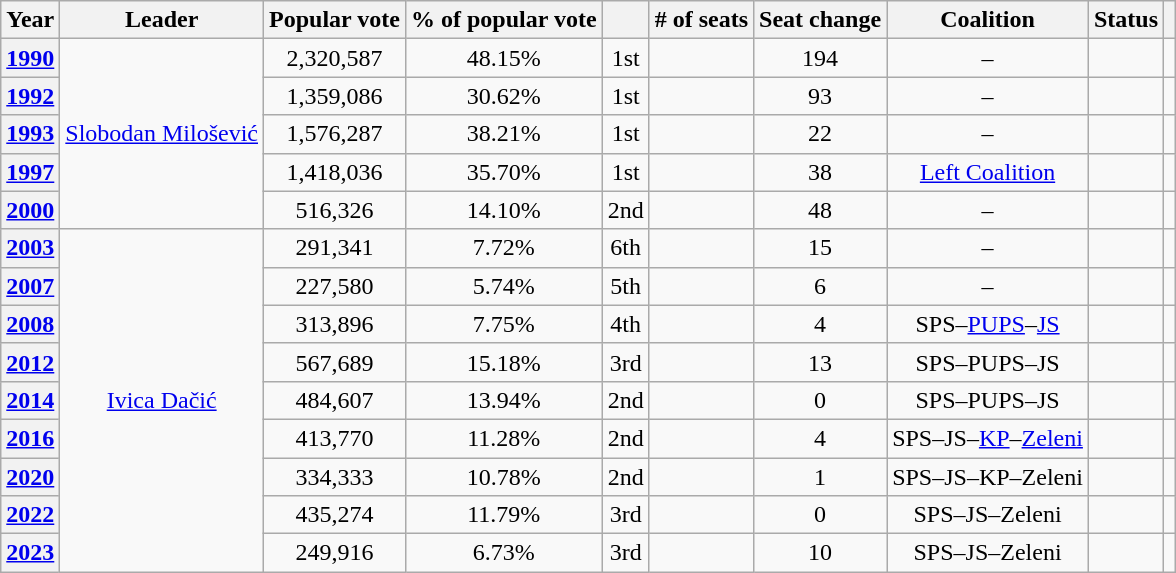<table class="wikitable" style="text-align:center">
<tr>
<th>Year</th>
<th>Leader</th>
<th>Popular vote</th>
<th>% of popular vote</th>
<th></th>
<th># of seats</th>
<th>Seat change</th>
<th>Coalition</th>
<th>Status</th>
<th></th>
</tr>
<tr>
<th><a href='#'>1990</a></th>
<td rowspan="5"><a href='#'>Slobodan Milošević</a></td>
<td>2,320,587</td>
<td>48.15%</td>
<td> 1st</td>
<td></td>
<td> 194</td>
<td>–</td>
<td></td>
<td></td>
</tr>
<tr>
<th><a href='#'>1992</a></th>
<td>1,359,086</td>
<td>30.62%</td>
<td> 1st</td>
<td></td>
<td> 93</td>
<td>–</td>
<td></td>
<td></td>
</tr>
<tr>
<th><a href='#'>1993</a></th>
<td>1,576,287</td>
<td>38.21%</td>
<td> 1st</td>
<td></td>
<td> 22</td>
<td>–</td>
<td></td>
<td></td>
</tr>
<tr>
<th><a href='#'>1997</a></th>
<td>1,418,036</td>
<td>35.70%</td>
<td> 1st</td>
<td></td>
<td> 38</td>
<td><a href='#'>Left Coalition</a></td>
<td></td>
<td></td>
</tr>
<tr>
<th><a href='#'>2000</a></th>
<td>516,326</td>
<td>14.10%</td>
<td> 2nd</td>
<td></td>
<td> 48</td>
<td>–</td>
<td></td>
<td></td>
</tr>
<tr>
<th><a href='#'>2003</a></th>
<td rowspan="9"><a href='#'>Ivica Dačić</a></td>
<td>291,341</td>
<td>7.72%</td>
<td> 6th</td>
<td></td>
<td> 15</td>
<td>–</td>
<td></td>
<td></td>
</tr>
<tr>
<th><a href='#'>2007</a></th>
<td>227,580</td>
<td>5.74%</td>
<td> 5th</td>
<td></td>
<td> 6</td>
<td>–</td>
<td></td>
<td></td>
</tr>
<tr>
<th><a href='#'>2008</a></th>
<td>313,896</td>
<td>7.75%</td>
<td> 4th</td>
<td></td>
<td> 4</td>
<td>SPS–<a href='#'>PUPS</a>–<a href='#'>JS</a></td>
<td></td>
<td></td>
</tr>
<tr>
<th><a href='#'>2012</a></th>
<td>567,689</td>
<td>15.18%</td>
<td> 3rd</td>
<td></td>
<td> 13</td>
<td>SPS–PUPS–JS</td>
<td></td>
<td></td>
</tr>
<tr>
<th><a href='#'>2014</a></th>
<td>484,607</td>
<td>13.94%</td>
<td> 2nd</td>
<td></td>
<td> 0</td>
<td>SPS–PUPS–JS</td>
<td></td>
<td></td>
</tr>
<tr>
<th><a href='#'>2016</a></th>
<td>413,770</td>
<td>11.28%</td>
<td> 2nd</td>
<td></td>
<td> 4</td>
<td>SPS–JS–<a href='#'>KP</a>–<a href='#'>Zeleni</a></td>
<td></td>
<td></td>
</tr>
<tr>
<th><a href='#'>2020</a></th>
<td>334,333</td>
<td>10.78%</td>
<td> 2nd</td>
<td></td>
<td> 1</td>
<td>SPS–JS–KP–Zeleni</td>
<td></td>
<td></td>
</tr>
<tr>
<th><a href='#'>2022</a></th>
<td>435,274</td>
<td>11.79%</td>
<td> 3rd</td>
<td></td>
<td> 0</td>
<td>SPS–JS–Zeleni</td>
<td></td>
<td></td>
</tr>
<tr>
<th><a href='#'>2023</a></th>
<td>249,916</td>
<td>6.73%</td>
<td> 3rd</td>
<td></td>
<td> 10</td>
<td>SPS–JS–Zeleni</td>
<td></td>
<td></td>
</tr>
</table>
